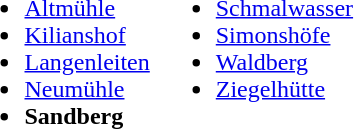<table>
<tr>
<td valign="top"><br><ul><li><a href='#'>Altmühle</a></li><li><a href='#'>Kilianshof</a></li><li><a href='#'>Langenleiten</a></li><li><a href='#'>Neumühle</a></li><li><strong>Sandberg</strong></li></ul></td>
<td valign="top"><br><ul><li><a href='#'>Schmalwasser</a></li><li><a href='#'>Simonshöfe</a></li><li><a href='#'>Waldberg</a></li><li><a href='#'>Ziegelhütte</a></li></ul></td>
</tr>
</table>
